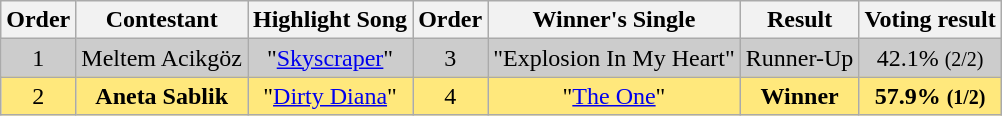<table class="wikitable" style="text-align:center;">
<tr>
<th>Order</th>
<th>Contestant</th>
<th>Highlight Song </th>
<th>Order</th>
<th>Winner's Single</th>
<th>Result</th>
<th>Voting result</th>
</tr>
<tr style="background:#ccc;">
<td>1</td>
<td>Meltem Acikgöz</td>
<td>"<a href='#'>Skyscraper</a>"</td>
<td>3</td>
<td>"Explosion In My Heart"</td>
<td>Runner-Up</td>
<td>42.1% <small>(2/2)</small></td>
</tr>
<tr style="background:#FFE87C;">
<td>2</td>
<td><strong>Aneta Sablik</strong></td>
<td>"<a href='#'>Dirty Diana</a>"</td>
<td>4</td>
<td>"<a href='#'>The One</a>"</td>
<td><strong>Winner</strong></td>
<td><strong>57.9%</strong> <strong><small>(1/2)</small></strong></td>
</tr>
</table>
